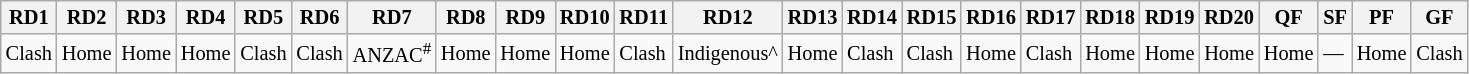<table class="wikitable" style="font-size:85%; width:40%;">
<tr>
<th>RD1</th>
<th>RD2</th>
<th>RD3</th>
<th>RD4</th>
<th>RD5</th>
<th>RD6</th>
<th>RD7</th>
<th>RD8</th>
<th>RD9</th>
<th>RD10</th>
<th>RD11</th>
<th>RD12</th>
<th>RD13</th>
<th>RD14</th>
<th>RD15</th>
<th>RD16</th>
<th>RD17</th>
<th>RD18</th>
<th>RD19</th>
<th>RD20</th>
<th>QF</th>
<th>SF</th>
<th>PF</th>
<th>GF</th>
</tr>
<tr>
<td>Clash</td>
<td>Home</td>
<td>Home</td>
<td>Home</td>
<td>Clash</td>
<td>Clash</td>
<td>ANZAC<sup>#</sup></td>
<td>Home</td>
<td>Home</td>
<td>Home</td>
<td>Clash</td>
<td>Indigenous^</td>
<td>Home</td>
<td>Clash</td>
<td>Clash</td>
<td>Home</td>
<td>Clash</td>
<td>Home</td>
<td>Home</td>
<td>Home</td>
<td>Home</td>
<td>—</td>
<td>Home</td>
<td>Clash</td>
</tr>
</table>
